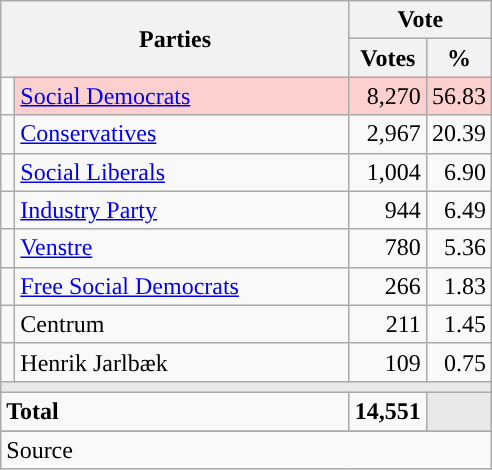<table class="wikitable" style="text-align:right;">
<tr>
<th style="text-align:centre;" rowspan="2" colspan="2" width="225">Parties</th>
<th colspan="3">Vote</th>
</tr>
<tr>
<th width="15">Votes</th>
<th width="15">%</th>
</tr>
<tr>
<td width="2" style="color:inherit;background:"></td>
<td bgcolor=#fbd0ce  align="left"><a href='#'>Social Democrats</a></td>
<td bgcolor=#fbd0ce>8,270</td>
<td bgcolor=#fbd0ce>56.83</td>
</tr>
<tr>
<td width="2" style="color:inherit;background:"></td>
<td align="left"><a href='#'>Conservatives</a></td>
<td>2,967</td>
<td>20.39</td>
</tr>
<tr>
<td width="2" style="color:inherit;background:"></td>
<td align="left"><a href='#'>Social Liberals</a></td>
<td>1,004</td>
<td>6.90</td>
</tr>
<tr>
<td width="2" style="color:inherit;background:"></td>
<td align="left"><a href='#'>Industry Party</a></td>
<td>944</td>
<td>6.49</td>
</tr>
<tr>
<td width="2" style="color:inherit;background:"></td>
<td align="left"><a href='#'>Venstre</a></td>
<td>780</td>
<td>5.36</td>
</tr>
<tr>
<td width="2" style="color:inherit;background:"></td>
<td align="left"><a href='#'>Free Social Democrats</a></td>
<td>266</td>
<td>1.83</td>
</tr>
<tr>
<td width="2" style="color:inherit;background:"></td>
<td align="left">Centrum</td>
<td>211</td>
<td>1.45</td>
</tr>
<tr>
<td width="2" style="color:inherit;background:"></td>
<td align="left">Henrik Jarlbæk</td>
<td>109</td>
<td>0.75</td>
</tr>
<tr>
<td colspan="7" bgcolor="#E9E9E9"></td>
</tr>
<tr>
<td align="left" colspan="2"><strong>Total</strong></td>
<td><strong>14,551</strong></td>
<td bgcolor="#E9E9E9" colspan="2"></td>
</tr>
<tr>
</tr>
<tr>
<td align="left" colspan="6">Source</td>
</tr>
</table>
